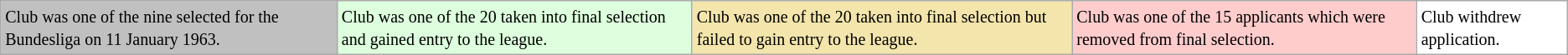<table class="wikitable" align="center">
<tr>
<td bgcolor="#C0C0C0"><small>Club was one of the nine selected for the Bundesliga on 11 January 1963.</small></td>
<td bgcolor="#ddffdd"><small>Club was one of the 20 taken into final selection and gained entry to the league.</small></td>
<td bgcolor="#F3E5AB"><small>Club was one of the 20 taken into final selection but failed to gain entry to the league.</small></td>
<td bgcolor="#ffcccc"><small>Club was one of the 15 applicants which were removed from final selection.</small></td>
<td bgcolor="#FFFFFF"><small>Club withdrew application.</small></td>
</tr>
</table>
